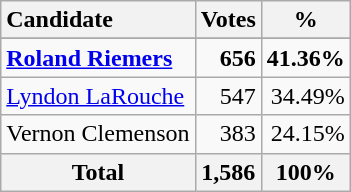<table class="wikitable sortable plainrowheaders" style="text-align:right;">
<tr>
<th style="text-align:left;">Candidate</th>
<th>Votes</th>
<th>%</th>
</tr>
<tr>
</tr>
<tr>
<td style="text-align:left;"><strong><a href='#'>Roland Riemers</a></strong></td>
<td><strong>656</strong></td>
<td><strong>41.36%</strong></td>
</tr>
<tr>
<td style="text-align:left;"><a href='#'>Lyndon LaRouche</a></td>
<td>547</td>
<td>34.49%</td>
</tr>
<tr>
<td style="text-align:left;">Vernon Clemenson</td>
<td>383</td>
<td>24.15%</td>
</tr>
<tr class="sortbottom">
<th>Total</th>
<th>1,586</th>
<th>100%</th>
</tr>
</table>
